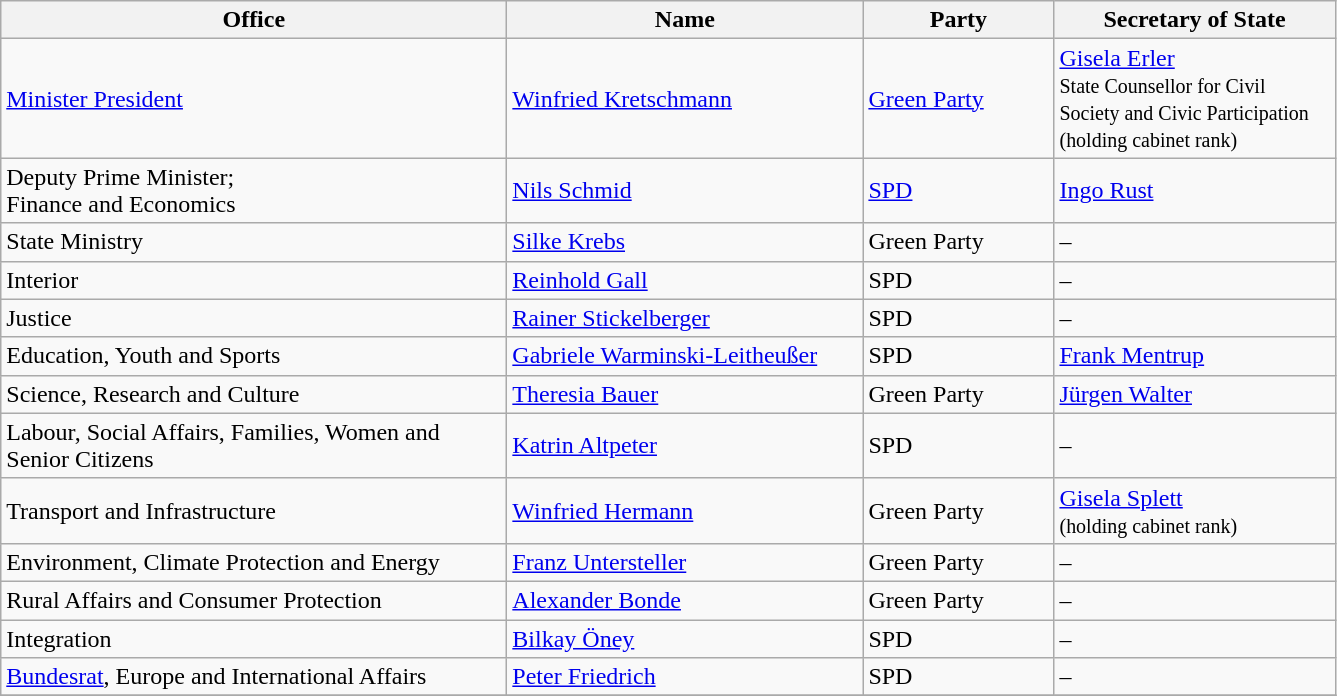<table class="wikitable">
<tr>
<th width="330" bgcolor="#FFDEAD" align="left">Office</th>
<th width="230" bgcolor="#FFDEAD" align="left">Name</th>
<th width="120" bgcolor="#FFDEAD" align="left">Party</th>
<th width="180" bgcolor="#FFDEAD" align="left">Secretary of State</th>
</tr>
<tr>
<td><a href='#'>Minister President</a></td>
<td><a href='#'>Winfried Kretschmann</a></td>
<td><a href='#'>Green Party</a></td>
<td><a href='#'>Gisela Erler</a><br><small>State Counsellor for Civil Society and Civic Participation (holding cabinet rank)</small></td>
</tr>
<tr ---->
<td>Deputy Prime Minister;<br>Finance and Economics</td>
<td><a href='#'>Nils Schmid</a></td>
<td><a href='#'>SPD</a></td>
<td><a href='#'>Ingo Rust</a></td>
</tr>
<tr ---->
<td>State Ministry</td>
<td><a href='#'>Silke Krebs</a></td>
<td>Green Party</td>
<td>–</td>
</tr>
<tr ---->
<td>Interior</td>
<td><a href='#'>Reinhold Gall</a></td>
<td>SPD</td>
<td>–</td>
</tr>
<tr ---->
<td>Justice</td>
<td><a href='#'>Rainer Stickelberger</a></td>
<td>SPD</td>
<td>–</td>
</tr>
<tr ---->
<td>Education, Youth and Sports</td>
<td><a href='#'>Gabriele Warminski-Leitheußer</a></td>
<td>SPD</td>
<td><a href='#'>Frank Mentrup</a></td>
</tr>
<tr ---->
<td>Science, Research and Culture</td>
<td><a href='#'>Theresia Bauer</a></td>
<td>Green Party</td>
<td><a href='#'>Jürgen Walter</a></td>
</tr>
<tr ---->
<td>Labour, Social Affairs, Families, Women and Senior Citizens</td>
<td><a href='#'>Katrin Altpeter</a></td>
<td>SPD</td>
<td>–</td>
</tr>
<tr ---->
<td>Transport and Infrastructure</td>
<td><a href='#'>Winfried Hermann</a></td>
<td>Green Party</td>
<td><a href='#'>Gisela Splett</a><br><small>(holding cabinet rank)</small></td>
</tr>
<tr ---->
<td>Environment, Climate Protection and Energy</td>
<td><a href='#'>Franz Untersteller</a></td>
<td>Green Party</td>
<td>–</td>
</tr>
<tr ---->
<td>Rural Affairs and Consumer Protection</td>
<td><a href='#'>Alexander Bonde</a></td>
<td>Green Party</td>
<td>–</td>
</tr>
<tr ---->
<td>Integration</td>
<td><a href='#'>Bilkay Öney</a></td>
<td>SPD</td>
<td>–</td>
</tr>
<tr ---->
<td><a href='#'>Bundesrat</a>, Europe and International Affairs</td>
<td><a href='#'>Peter Friedrich</a></td>
<td>SPD</td>
<td>–</td>
</tr>
<tr ---->
</tr>
</table>
